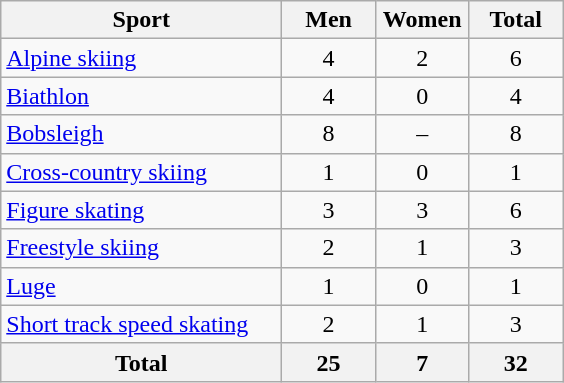<table class="wikitable sortable" style="text-align:center;">
<tr>
<th width=180>Sport</th>
<th width=55>Men</th>
<th width=55>Women</th>
<th width=55>Total</th>
</tr>
<tr>
<td align=left><a href='#'>Alpine skiing</a></td>
<td>4</td>
<td>2</td>
<td>6</td>
</tr>
<tr>
<td align=left><a href='#'>Biathlon</a></td>
<td>4</td>
<td>0</td>
<td>4</td>
</tr>
<tr>
<td align=left><a href='#'>Bobsleigh</a></td>
<td>8</td>
<td>–</td>
<td>8</td>
</tr>
<tr>
<td align=left><a href='#'>Cross-country skiing</a></td>
<td>1</td>
<td>0</td>
<td>1</td>
</tr>
<tr>
<td align=left><a href='#'>Figure skating</a></td>
<td>3</td>
<td>3</td>
<td>6</td>
</tr>
<tr>
<td align=left><a href='#'>Freestyle skiing</a></td>
<td>2</td>
<td>1</td>
<td>3</td>
</tr>
<tr>
<td align=left><a href='#'>Luge</a></td>
<td>1</td>
<td>0</td>
<td>1</td>
</tr>
<tr>
<td align=left><a href='#'>Short track speed skating</a></td>
<td>2</td>
<td>1</td>
<td>3</td>
</tr>
<tr>
<th>Total</th>
<th>25</th>
<th>7</th>
<th>32</th>
</tr>
</table>
